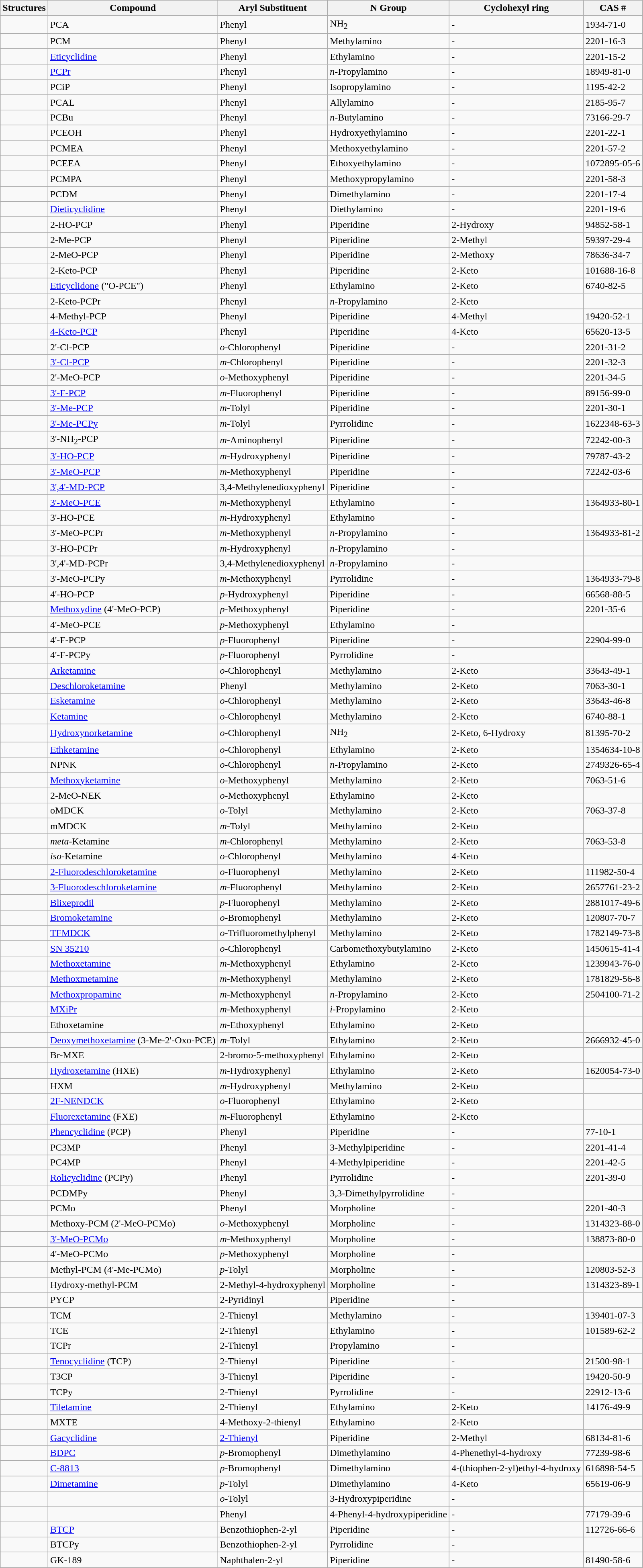<table class="wikitable sticky-header sortable">
<tr>
<th><strong>Structures</strong></th>
<th data-sort-type="text"><strong>Compound</strong></th>
<th data-sort-type="text"><strong>Aryl Substituent</strong></th>
<th data-sort-type="text"><strong>N Group</strong></th>
<th data-sort-type="text"><strong>Cyclohexyl ring</strong></th>
<th><strong>CAS #</strong></th>
</tr>
<tr>
<td></td>
<td>PCA</td>
<td>Phenyl</td>
<td>NH<sub>2</sub></td>
<td>-</td>
<td>1934-71-0</td>
</tr>
<tr>
<td></td>
<td>PCM</td>
<td>Phenyl</td>
<td>Methylamino</td>
<td>-</td>
<td>2201-16-3</td>
</tr>
<tr>
<td></td>
<td><a href='#'>Eticyclidine</a></td>
<td>Phenyl</td>
<td>Ethylamino</td>
<td>-</td>
<td>2201-15-2</td>
</tr>
<tr>
<td></td>
<td><a href='#'>PCPr</a></td>
<td>Phenyl</td>
<td><em>n</em>-Propylamino</td>
<td>-</td>
<td>18949-81-0</td>
</tr>
<tr>
<td></td>
<td>PCiP</td>
<td>Phenyl</td>
<td>Isopropylamino</td>
<td>-</td>
<td>1195-42-2</td>
</tr>
<tr>
<td></td>
<td>PCAL </td>
<td>Phenyl</td>
<td>Allylamino</td>
<td>-</td>
<td>2185-95-7</td>
</tr>
<tr>
<td></td>
<td>PCBu</td>
<td>Phenyl</td>
<td><em>n</em>-Butylamino</td>
<td>-</td>
<td>73166-29-7</td>
</tr>
<tr>
<td></td>
<td>PCEOH</td>
<td>Phenyl</td>
<td>Hydroxyethylamino</td>
<td>-</td>
<td>2201-22-1</td>
</tr>
<tr>
<td></td>
<td>PCMEA</td>
<td>Phenyl</td>
<td>Methoxyethylamino</td>
<td>-</td>
<td>2201-57-2</td>
</tr>
<tr ||>
<td></td>
<td>PCEEA</td>
<td>Phenyl</td>
<td>Ethoxyethylamino</td>
<td>-</td>
<td>1072895-05-6</td>
</tr>
<tr>
<td></td>
<td>PCMPA</td>
<td>Phenyl</td>
<td>Methoxypropylamino</td>
<td>-</td>
<td>2201-58-3</td>
</tr>
<tr>
<td></td>
<td>PCDM</td>
<td>Phenyl</td>
<td>Dimethylamino</td>
<td>-</td>
<td>2201-17-4</td>
</tr>
<tr>
<td></td>
<td><a href='#'>Dieticyclidine</a></td>
<td>Phenyl</td>
<td>Diethylamino</td>
<td>-</td>
<td>2201-19-6</td>
</tr>
<tr>
<td></td>
<td>2-HO-PCP</td>
<td>Phenyl</td>
<td>Piperidine</td>
<td>2-Hydroxy</td>
<td>94852-58-1</td>
</tr>
<tr>
<td></td>
<td>2-Me-PCP</td>
<td>Phenyl</td>
<td>Piperidine</td>
<td>2-Methyl</td>
<td>59397-29-4</td>
</tr>
<tr>
<td></td>
<td>2-MeO-PCP</td>
<td>Phenyl</td>
<td>Piperidine</td>
<td>2-Methoxy</td>
<td>78636-34-7</td>
</tr>
<tr>
<td></td>
<td>2-Keto-PCP</td>
<td>Phenyl</td>
<td>Piperidine</td>
<td>2-Keto</td>
<td>101688-16-8</td>
</tr>
<tr>
<td></td>
<td><a href='#'>Eticyclidone</a> ("O-PCE")</td>
<td>Phenyl</td>
<td>Ethylamino</td>
<td>2-Keto</td>
<td>6740-82-5</td>
</tr>
<tr>
<td></td>
<td>2-Keto-PCPr</td>
<td>Phenyl</td>
<td><em>n</em>-Propylamino</td>
<td>2-Keto</td>
<td></td>
</tr>
<tr>
<td></td>
<td>4-Methyl-PCP</td>
<td>Phenyl</td>
<td>Piperidine</td>
<td>4-Methyl</td>
<td>19420-52-1</td>
</tr>
<tr>
<td></td>
<td><a href='#'>4-Keto-PCP</a></td>
<td>Phenyl</td>
<td>Piperidine</td>
<td>4-Keto</td>
<td>65620-13-5</td>
</tr>
<tr>
<td></td>
<td>2'-Cl-PCP</td>
<td><em>o</em>-Chlorophenyl</td>
<td>Piperidine</td>
<td>-</td>
<td>2201-31-2</td>
</tr>
<tr>
<td></td>
<td><a href='#'>3'-Cl-PCP</a></td>
<td><em>m</em>-Chlorophenyl</td>
<td>Piperidine</td>
<td>-</td>
<td>2201-32-3</td>
</tr>
<tr>
<td></td>
<td>2'-MeO-PCP</td>
<td><em>o</em>-Methoxyphenyl</td>
<td>Piperidine</td>
<td>-</td>
<td>2201-34-5</td>
</tr>
<tr>
<td></td>
<td><a href='#'>3'-F-PCP</a></td>
<td><em>m</em>-Fluorophenyl</td>
<td>Piperidine</td>
<td>-</td>
<td>89156-99-0</td>
</tr>
<tr>
<td></td>
<td><a href='#'>3'-Me-PCP</a></td>
<td><em>m</em>-Tolyl</td>
<td>Piperidine</td>
<td>-</td>
<td>2201-30-1</td>
</tr>
<tr>
<td></td>
<td><a href='#'>3'-Me-PCPy</a></td>
<td><em>m</em>-Tolyl</td>
<td>Pyrrolidine</td>
<td>-</td>
<td>1622348-63-3</td>
</tr>
<tr>
<td></td>
<td>3'-NH<sub>2</sub>-PCP</td>
<td><em>m</em>-Aminophenyl</td>
<td>Piperidine</td>
<td>-</td>
<td>72242-00-3</td>
</tr>
<tr>
<td></td>
<td><a href='#'>3'-HO-PCP</a></td>
<td><em>m</em>-Hydroxyphenyl</td>
<td>Piperidine</td>
<td>-</td>
<td>79787-43-2</td>
</tr>
<tr>
<td></td>
<td><a href='#'>3'-MeO-PCP</a></td>
<td><em>m</em>-Methoxyphenyl</td>
<td>Piperidine</td>
<td>-</td>
<td>72242-03-6</td>
</tr>
<tr>
<td></td>
<td><a href='#'>3',4'-MD-PCP</a></td>
<td>3,4-Methylenedioxyphenyl</td>
<td>Piperidine</td>
<td>-</td>
<td></td>
</tr>
<tr>
<td></td>
<td><a href='#'>3'-MeO-PCE</a></td>
<td><em>m</em>-Methoxyphenyl</td>
<td>Ethylamino</td>
<td>-</td>
<td>1364933-80-1</td>
</tr>
<tr>
<td></td>
<td>3'-HO-PCE</td>
<td><em>m</em>-Hydroxyphenyl</td>
<td>Ethylamino</td>
<td>-</td>
<td></td>
</tr>
<tr>
<td></td>
<td>3'-MeO-PCPr</td>
<td><em>m</em>-Methoxyphenyl</td>
<td><em>n</em>-Propylamino</td>
<td>-</td>
<td>1364933-81-2</td>
</tr>
<tr>
<td></td>
<td>3'-HO-PCPr</td>
<td><em>m</em>-Hydroxyphenyl</td>
<td><em>n</em>-Propylamino</td>
<td>-</td>
<td></td>
</tr>
<tr>
<td></td>
<td>3',4'-MD-PCPr</td>
<td>3,4-Methylenedioxyphenyl</td>
<td><em>n</em>-Propylamino</td>
<td>-</td>
<td></td>
</tr>
<tr>
<td></td>
<td>3'-MeO-PCPy</td>
<td><em>m</em>-Methoxyphenyl</td>
<td>Pyrrolidine</td>
<td>-</td>
<td>1364933-79-8</td>
</tr>
<tr>
<td></td>
<td>4'-HO-PCP</td>
<td><em>p</em>-Hydroxyphenyl</td>
<td>Piperidine</td>
<td>-</td>
<td>66568-88-5</td>
</tr>
<tr>
<td></td>
<td><a href='#'>Methoxydine</a> (4'-MeO-PCP)</td>
<td><em>p</em>-Methoxyphenyl</td>
<td>Piperidine</td>
<td>-</td>
<td>2201-35-6</td>
</tr>
<tr>
<td></td>
<td>4'-MeO-PCE</td>
<td><em>p</em>-Methoxyphenyl</td>
<td>Ethylamino</td>
<td>-</td>
<td></td>
</tr>
<tr>
<td></td>
<td>4'-F-PCP</td>
<td><em>p</em>-Fluorophenyl</td>
<td>Piperidine</td>
<td>-</td>
<td>22904-99-0</td>
</tr>
<tr>
<td></td>
<td>4'-F-PCPy</td>
<td><em>p</em>-Fluorophenyl</td>
<td>Pyrrolidine</td>
<td>-</td>
<td></td>
</tr>
<tr>
<td></td>
<td><a href='#'>Arketamine</a></td>
<td><em>o</em>-Chlorophenyl</td>
<td>Methylamino</td>
<td>2-Keto</td>
<td>33643-49-1</td>
</tr>
<tr>
<td></td>
<td><a href='#'>Deschloroketamine</a></td>
<td>Phenyl</td>
<td>Methylamino</td>
<td>2-Keto</td>
<td>7063-30-1</td>
</tr>
<tr>
<td></td>
<td><a href='#'>Esketamine</a></td>
<td><em>o</em>-Chlorophenyl</td>
<td>Methylamino</td>
<td>2-Keto</td>
<td>33643-46-8</td>
</tr>
<tr>
<td></td>
<td><a href='#'>Ketamine</a></td>
<td><em>o</em>-Chlorophenyl</td>
<td>Methylamino</td>
<td>2-Keto</td>
<td>6740-88-1</td>
</tr>
<tr>
<td></td>
<td><a href='#'>Hydroxynorketamine</a></td>
<td><em>o</em>-Chlorophenyl</td>
<td>NH<sub>2</sub></td>
<td>2-Keto, 6-Hydroxy</td>
<td>81395-70-2</td>
</tr>
<tr>
<td></td>
<td><a href='#'>Ethketamine</a></td>
<td><em>o</em>-Chlorophenyl</td>
<td>Ethylamino</td>
<td>2-Keto</td>
<td>1354634-10-8</td>
</tr>
<tr>
<td></td>
<td>NPNK</td>
<td><em>o</em>-Chlorophenyl</td>
<td><em>n</em>-Propylamino</td>
<td>2-Keto</td>
<td>2749326-65-4</td>
</tr>
<tr>
<td></td>
<td><a href='#'>Methoxyketamine</a></td>
<td><em>o</em>-Methoxyphenyl</td>
<td>Methylamino</td>
<td>2-Keto</td>
<td>7063-51-6</td>
</tr>
<tr>
<td></td>
<td>2-MeO-NEK</td>
<td><em>o</em>-Methoxyphenyl</td>
<td>Ethylamino</td>
<td>2-Keto</td>
<td></td>
</tr>
<tr>
<td></td>
<td>oMDCK</td>
<td><em>o</em>-Tolyl</td>
<td>Methylamino</td>
<td>2-Keto</td>
<td>7063-37-8</td>
</tr>
<tr>
<td></td>
<td>mMDCK</td>
<td><em>m</em>-Tolyl</td>
<td>Methylamino</td>
<td>2-Keto</td>
<td></td>
</tr>
<tr>
<td></td>
<td><em>meta</em>-Ketamine</td>
<td><em>m</em>-Chlorophenyl</td>
<td>Methylamino</td>
<td>2-Keto</td>
<td>7063-53-8</td>
</tr>
<tr>
<td></td>
<td><em>iso</em>-Ketamine</td>
<td><em>o</em>-Chlorophenyl</td>
<td>Methylamino</td>
<td>4-Keto</td>
<td></td>
</tr>
<tr>
<td></td>
<td><a href='#'>2-Fluorodeschloroketamine</a></td>
<td><em>o</em>-Fluorophenyl</td>
<td>Methylamino</td>
<td>2-Keto</td>
<td>111982-50-4</td>
</tr>
<tr>
<td></td>
<td><a href='#'>3-Fluorodeschloroketamine</a></td>
<td><em>m</em>-Fluorophenyl</td>
<td>Methylamino</td>
<td>2-Keto</td>
<td>2657761-23-2</td>
</tr>
<tr>
<td></td>
<td><a href='#'>Blixeprodil</a></td>
<td><em>p</em>-Fluorophenyl</td>
<td>Methylamino</td>
<td>2-Keto</td>
<td>2881017-49-6</td>
</tr>
<tr>
<td></td>
<td><a href='#'>Bromoketamine</a></td>
<td><em>o</em>-Bromophenyl</td>
<td>Methylamino</td>
<td>2-Keto</td>
<td>120807-70-7</td>
</tr>
<tr>
<td></td>
<td><a href='#'>TFMDCK</a></td>
<td><em>o</em>-Trifluoromethylphenyl</td>
<td>Methylamino</td>
<td>2-Keto</td>
<td>1782149-73-8</td>
</tr>
<tr>
<td></td>
<td><a href='#'>SN 35210</a></td>
<td><em>o</em>-Chlorophenyl</td>
<td>Carbomethoxybutylamino</td>
<td>2-Keto</td>
<td>1450615-41-4</td>
</tr>
<tr>
<td></td>
<td><a href='#'>Methoxetamine</a></td>
<td><em>m</em>-Methoxyphenyl</td>
<td>Ethylamino</td>
<td>2-Keto</td>
<td>1239943-76-0</td>
</tr>
<tr>
<td></td>
<td><a href='#'>Methoxmetamine</a></td>
<td><em>m</em>-Methoxyphenyl</td>
<td>Methylamino</td>
<td>2-Keto</td>
<td>1781829-56-8</td>
</tr>
<tr>
<td></td>
<td><a href='#'>Methoxpropamine</a></td>
<td><em>m</em>-Methoxyphenyl</td>
<td><em>n</em>-Propylamino</td>
<td>2-Keto</td>
<td>2504100-71-2</td>
</tr>
<tr>
<td></td>
<td><a href='#'>MXiPr</a></td>
<td><em>m</em>-Methoxyphenyl</td>
<td><em>i</em>-Propylamino</td>
<td>2-Keto</td>
<td></td>
</tr>
<tr>
<td></td>
<td>Ethoxetamine</td>
<td><em>m</em>-Ethoxyphenyl</td>
<td>Ethylamino</td>
<td>2-Keto</td>
<td></td>
</tr>
<tr>
<td></td>
<td><a href='#'>Deoxymethoxetamine</a> (3-Me-2'-Oxo-PCE)</td>
<td><em>m</em>-Tolyl</td>
<td>Ethylamino</td>
<td>2-Keto</td>
<td>2666932-45-0</td>
</tr>
<tr>
<td></td>
<td>Br-MXE</td>
<td>2-bromo-5-methoxyphenyl</td>
<td>Ethylamino</td>
<td>2-Keto</td>
<td></td>
</tr>
<tr>
<td></td>
<td><a href='#'>Hydroxetamine</a> (HXE)</td>
<td><em>m</em>-Hydroxyphenyl</td>
<td>Ethylamino</td>
<td>2-Keto</td>
<td>1620054-73-0</td>
</tr>
<tr>
<td></td>
<td>HXM</td>
<td><em>m</em>-Hydroxyphenyl</td>
<td>Methylamino</td>
<td>2-Keto</td>
<td></td>
</tr>
<tr>
<td></td>
<td><a href='#'>2F-NENDCK</a></td>
<td><em>o</em>-Fluorophenyl</td>
<td>Ethylamino</td>
<td>2-Keto</td>
<td></td>
</tr>
<tr>
<td></td>
<td><a href='#'>Fluorexetamine</a> (FXE)</td>
<td><em>m</em>-Fluorophenyl</td>
<td>Ethylamino</td>
<td>2-Keto</td>
<td></td>
</tr>
<tr>
<td></td>
<td><a href='#'>Phencyclidine</a> (PCP)</td>
<td>Phenyl</td>
<td>Piperidine</td>
<td>-</td>
<td>77-10-1</td>
</tr>
<tr>
<td></td>
<td>PC3MP</td>
<td>Phenyl</td>
<td>3-Methylpiperidine</td>
<td>-</td>
<td>2201-41-4</td>
</tr>
<tr>
<td></td>
<td>PC4MP</td>
<td>Phenyl</td>
<td>4-Methylpiperidine</td>
<td>-</td>
<td>2201-42-5</td>
</tr>
<tr>
<td></td>
<td><a href='#'>Rolicyclidine</a> (PCPy)</td>
<td>Phenyl</td>
<td>Pyrrolidine</td>
<td>-</td>
<td>2201-39-0</td>
</tr>
<tr>
<td></td>
<td>PCDMPy</td>
<td>Phenyl</td>
<td>3,3-Dimethylpyrrolidine</td>
<td>-</td>
<td></td>
</tr>
<tr>
<td></td>
<td>PCMo</td>
<td>Phenyl</td>
<td>Morpholine</td>
<td>-</td>
<td>2201-40-3</td>
</tr>
<tr>
<td></td>
<td>Methoxy-PCM (2'-MeO-PCMo)</td>
<td><em>o</em>-Methoxyphenyl</td>
<td>Morpholine</td>
<td>-</td>
<td>1314323-88-0</td>
</tr>
<tr>
<td></td>
<td><a href='#'>3'-MeO-PCMo</a></td>
<td><em>m</em>-Methoxyphenyl</td>
<td>Morpholine</td>
<td>-</td>
<td>138873-80-0</td>
</tr>
<tr>
<td></td>
<td>4'-MeO-PCMo</td>
<td><em>p</em>-Methoxyphenyl</td>
<td>Morpholine</td>
<td>-</td>
<td></td>
</tr>
<tr>
<td></td>
<td>Methyl-PCM (4'-Me-PCMo)</td>
<td><em>p</em>-Tolyl</td>
<td>Morpholine</td>
<td>-</td>
<td>120803-52-3</td>
</tr>
<tr>
<td></td>
<td>Hydroxy-methyl-PCM</td>
<td>2-Methyl-4-hydroxyphenyl</td>
<td>Morpholine</td>
<td>-</td>
<td>1314323-89-1</td>
</tr>
<tr>
<td></td>
<td>PYCP </td>
<td>2-Pyridinyl</td>
<td>Piperidine</td>
<td>-</td>
<td></td>
</tr>
<tr>
<td></td>
<td>TCM</td>
<td>2-Thienyl</td>
<td>Methylamino</td>
<td>-</td>
<td>139401-07-3</td>
</tr>
<tr>
<td></td>
<td>TCE</td>
<td>2-Thienyl</td>
<td>Ethylamino</td>
<td>-</td>
<td>101589-62-2</td>
</tr>
<tr>
<td></td>
<td>TCPr </td>
<td>2-Thienyl</td>
<td>Propylamino</td>
<td>-</td>
<td></td>
</tr>
<tr>
<td></td>
<td><a href='#'>Tenocyclidine</a> (TCP)</td>
<td>2-Thienyl</td>
<td>Piperidine</td>
<td>-</td>
<td>21500-98-1</td>
</tr>
<tr>
<td></td>
<td>T3CP</td>
<td>3-Thienyl</td>
<td>Piperidine</td>
<td>-</td>
<td>19420-50-9</td>
</tr>
<tr>
<td></td>
<td>TCPy</td>
<td>2-Thienyl</td>
<td>Pyrrolidine</td>
<td>-</td>
<td>22912-13-6</td>
</tr>
<tr>
<td></td>
<td><a href='#'>Tiletamine</a></td>
<td>2-Thienyl</td>
<td>Ethylamino</td>
<td>2-Keto</td>
<td>14176-49-9</td>
</tr>
<tr>
<td></td>
<td>MXTE</td>
<td>4-Methoxy-2-thienyl</td>
<td>Ethylamino</td>
<td>2-Keto</td>
<td></td>
</tr>
<tr>
<td></td>
<td><a href='#'>Gacyclidine</a></td>
<td><a href='#'>2-Thienyl</a></td>
<td>Piperidine</td>
<td>2-Methyl</td>
<td>68134-81-6</td>
</tr>
<tr>
<td></td>
<td><a href='#'>BDPC</a></td>
<td><em>p</em>-Bromophenyl</td>
<td>Dimethylamino</td>
<td>4-Phenethyl-4-hydroxy</td>
<td>77239-98-6</td>
</tr>
<tr>
<td></td>
<td><a href='#'>C-8813</a></td>
<td><em>p</em>-Bromophenyl</td>
<td>Dimethylamino</td>
<td>4-(thiophen-2-yl)ethyl-4-hydroxy</td>
<td>616898-54-5</td>
</tr>
<tr>
<td></td>
<td><a href='#'>Dimetamine</a></td>
<td><em>p</em>-Tolyl</td>
<td>Dimethylamino</td>
<td>4-Keto</td>
<td>65619-06-9</td>
</tr>
<tr>
<td></td>
<td> </td>
<td><em>o</em>-Tolyl</td>
<td>3-Hydroxypiperidine</td>
<td>-</td>
<td></td>
</tr>
<tr>
<td></td>
<td> </td>
<td>Phenyl</td>
<td>4-Phenyl-4-hydroxypiperidine</td>
<td>-</td>
<td>77179-39-6</td>
</tr>
<tr>
<td></td>
<td><a href='#'>BTCP</a></td>
<td>Benzothiophen-2-yl</td>
<td>Piperidine</td>
<td>-</td>
<td>112726-66-6</td>
</tr>
<tr>
<td></td>
<td>BTCPy</td>
<td>Benzothiophen-2-yl</td>
<td>Pyrrolidine</td>
<td>-</td>
<td></td>
</tr>
<tr>
<td></td>
<td>GK-189</td>
<td>Naphthalen-2-yl</td>
<td>Piperidine</td>
<td>-</td>
<td>81490-58-6</td>
</tr>
<tr>
</tr>
</table>
